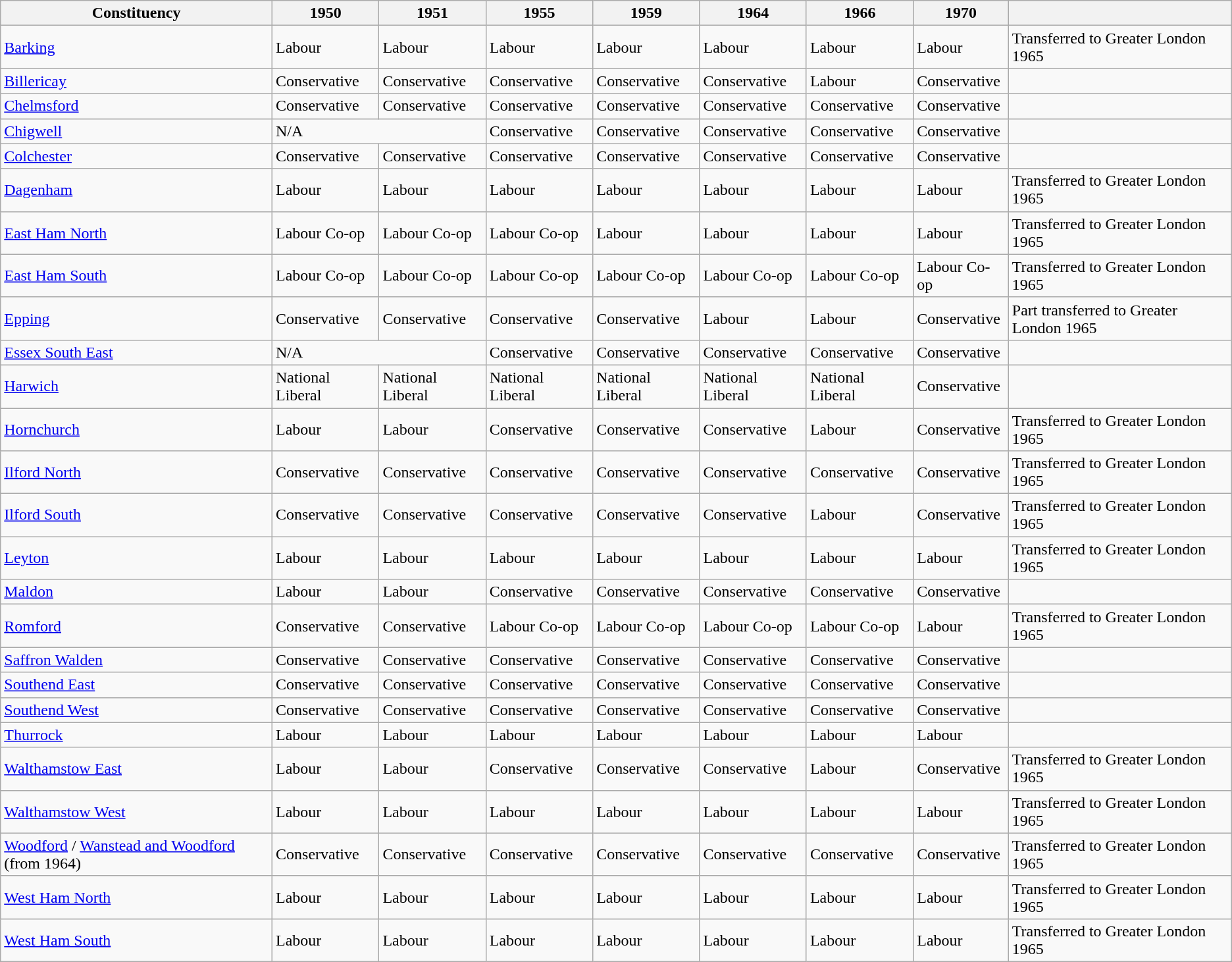<table class="wikitable">
<tr>
<th>Constituency</th>
<th>1950</th>
<th>1951</th>
<th>1955</th>
<th>1959</th>
<th>1964</th>
<th>1966</th>
<th>1970</th>
<th></th>
</tr>
<tr>
<td><a href='#'>Barking</a></td>
<td bgcolor=>Labour</td>
<td bgcolor=>Labour</td>
<td bgcolor=>Labour</td>
<td bgcolor=>Labour</td>
<td bgcolor=>Labour</td>
<td bgcolor=>Labour</td>
<td bgcolor=>Labour</td>
<td>Transferred to Greater London 1965</td>
</tr>
<tr>
<td><a href='#'>Billericay</a></td>
<td bgcolor=>Conservative</td>
<td bgcolor=>Conservative</td>
<td bgcolor=>Conservative</td>
<td bgcolor=>Conservative</td>
<td bgcolor=>Conservative</td>
<td bgcolor=>Labour</td>
<td bgcolor=>Conservative</td>
<td></td>
</tr>
<tr>
<td><a href='#'>Chelmsford</a></td>
<td bgcolor=>Conservative</td>
<td bgcolor=>Conservative</td>
<td bgcolor=>Conservative</td>
<td bgcolor=>Conservative</td>
<td bgcolor=>Conservative</td>
<td bgcolor=>Conservative</td>
<td bgcolor=>Conservative</td>
<td></td>
</tr>
<tr>
<td><a href='#'>Chigwell</a></td>
<td colspan="2">N/A</td>
<td bgcolor=>Conservative</td>
<td bgcolor=>Conservative</td>
<td bgcolor=>Conservative</td>
<td bgcolor=>Conservative</td>
<td bgcolor=>Conservative</td>
<td></td>
</tr>
<tr>
<td><a href='#'>Colchester</a></td>
<td bgcolor=>Conservative</td>
<td bgcolor=>Conservative</td>
<td bgcolor=>Conservative</td>
<td bgcolor=>Conservative</td>
<td bgcolor=>Conservative</td>
<td bgcolor=>Conservative</td>
<td bgcolor=>Conservative</td>
<td></td>
</tr>
<tr>
<td><a href='#'>Dagenham</a></td>
<td bgcolor=>Labour</td>
<td bgcolor=>Labour</td>
<td bgcolor=>Labour</td>
<td bgcolor=>Labour</td>
<td bgcolor=>Labour</td>
<td bgcolor=>Labour</td>
<td bgcolor=>Labour</td>
<td>Transferred to Greater London 1965</td>
</tr>
<tr>
<td><a href='#'>East Ham North</a></td>
<td bgcolor=>Labour Co-op</td>
<td bgcolor=>Labour Co-op</td>
<td bgcolor=>Labour Co-op</td>
<td bgcolor=>Labour</td>
<td bgcolor=>Labour</td>
<td bgcolor=>Labour</td>
<td bgcolor=>Labour</td>
<td>Transferred to Greater London 1965</td>
</tr>
<tr>
<td><a href='#'>East Ham South</a></td>
<td bgcolor=>Labour Co-op</td>
<td bgcolor=>Labour Co-op</td>
<td bgcolor=>Labour Co-op</td>
<td bgcolor=>Labour Co-op</td>
<td bgcolor=>Labour Co-op</td>
<td bgcolor=>Labour Co-op</td>
<td bgcolor=>Labour Co-op</td>
<td>Transferred to Greater London 1965</td>
</tr>
<tr>
<td><a href='#'>Epping</a></td>
<td bgcolor=>Conservative</td>
<td bgcolor=>Conservative</td>
<td bgcolor=>Conservative</td>
<td bgcolor=>Conservative</td>
<td bgcolor=>Labour</td>
<td bgcolor=>Labour</td>
<td bgcolor=>Conservative</td>
<td>Part transferred to Greater London 1965</td>
</tr>
<tr>
<td><a href='#'>Essex South East</a></td>
<td colspan="2">N/A</td>
<td bgcolor=>Conservative</td>
<td bgcolor=>Conservative</td>
<td bgcolor=>Conservative</td>
<td bgcolor=>Conservative</td>
<td bgcolor=>Conservative</td>
<td></td>
</tr>
<tr>
<td><a href='#'>Harwich</a></td>
<td bgcolor=>National Liberal</td>
<td bgcolor=>National Liberal</td>
<td bgcolor=>National Liberal</td>
<td bgcolor=>National Liberal</td>
<td bgcolor=>National Liberal</td>
<td bgcolor=>National Liberal</td>
<td bgcolor=>Conservative</td>
<td></td>
</tr>
<tr>
<td><a href='#'>Hornchurch</a></td>
<td bgcolor=>Labour</td>
<td bgcolor=>Labour</td>
<td bgcolor=>Conservative</td>
<td bgcolor=>Conservative</td>
<td bgcolor=>Conservative</td>
<td bgcolor=>Labour</td>
<td bgcolor=>Conservative</td>
<td>Transferred to Greater London 1965</td>
</tr>
<tr>
<td><a href='#'>Ilford North</a></td>
<td bgcolor=>Conservative</td>
<td bgcolor=>Conservative</td>
<td bgcolor=>Conservative</td>
<td bgcolor=>Conservative</td>
<td bgcolor=>Conservative</td>
<td bgcolor=>Conservative</td>
<td bgcolor=>Conservative</td>
<td>Transferred to Greater London 1965</td>
</tr>
<tr>
<td><a href='#'>Ilford South</a></td>
<td bgcolor=>Conservative</td>
<td bgcolor=>Conservative</td>
<td bgcolor=>Conservative</td>
<td bgcolor=>Conservative</td>
<td bgcolor=>Conservative</td>
<td bgcolor=>Labour</td>
<td bgcolor=>Conservative</td>
<td>Transferred to Greater London 1965</td>
</tr>
<tr>
<td><a href='#'>Leyton</a></td>
<td bgcolor=>Labour</td>
<td bgcolor=>Labour</td>
<td bgcolor=>Labour</td>
<td bgcolor=>Labour</td>
<td bgcolor=>Labour</td>
<td bgcolor=>Labour</td>
<td bgcolor=>Labour</td>
<td>Transferred to Greater London 1965</td>
</tr>
<tr>
<td><a href='#'>Maldon</a></td>
<td bgcolor=>Labour</td>
<td bgcolor=>Labour</td>
<td bgcolor=>Conservative</td>
<td bgcolor=>Conservative</td>
<td bgcolor=>Conservative</td>
<td bgcolor=>Conservative</td>
<td bgcolor=>Conservative</td>
<td></td>
</tr>
<tr>
<td><a href='#'>Romford</a></td>
<td bgcolor=>Conservative</td>
<td bgcolor=>Conservative</td>
<td bgcolor=>Labour Co-op</td>
<td bgcolor=>Labour Co-op</td>
<td bgcolor=>Labour Co-op</td>
<td bgcolor=>Labour Co-op</td>
<td bgcolor=>Labour</td>
<td>Transferred to Greater London 1965</td>
</tr>
<tr>
<td><a href='#'>Saffron Walden</a></td>
<td bgcolor=>Conservative</td>
<td bgcolor=>Conservative</td>
<td bgcolor=>Conservative</td>
<td bgcolor=>Conservative</td>
<td bgcolor=>Conservative</td>
<td bgcolor=>Conservative</td>
<td bgcolor=>Conservative</td>
<td></td>
</tr>
<tr>
<td><a href='#'>Southend East</a></td>
<td bgcolor=>Conservative</td>
<td bgcolor=>Conservative</td>
<td bgcolor=>Conservative</td>
<td bgcolor=>Conservative</td>
<td bgcolor=>Conservative</td>
<td bgcolor=>Conservative</td>
<td bgcolor=>Conservative</td>
<td></td>
</tr>
<tr>
<td><a href='#'>Southend West</a></td>
<td bgcolor=>Conservative</td>
<td bgcolor=>Conservative</td>
<td bgcolor=>Conservative</td>
<td bgcolor=>Conservative</td>
<td bgcolor=>Conservative</td>
<td bgcolor=>Conservative</td>
<td bgcolor=>Conservative</td>
<td></td>
</tr>
<tr>
<td><a href='#'>Thurrock</a></td>
<td bgcolor=>Labour</td>
<td bgcolor=>Labour</td>
<td bgcolor=>Labour</td>
<td bgcolor=>Labour</td>
<td bgcolor=>Labour</td>
<td bgcolor=>Labour</td>
<td bgcolor=>Labour</td>
<td></td>
</tr>
<tr>
<td><a href='#'>Walthamstow East</a></td>
<td bgcolor=>Labour</td>
<td bgcolor=>Labour</td>
<td bgcolor=>Conservative</td>
<td bgcolor=>Conservative</td>
<td bgcolor=>Conservative</td>
<td bgcolor=>Labour</td>
<td bgcolor=>Conservative</td>
<td>Transferred to Greater London 1965</td>
</tr>
<tr>
<td><a href='#'>Walthamstow West</a></td>
<td bgcolor=>Labour</td>
<td bgcolor=>Labour</td>
<td bgcolor=>Labour</td>
<td bgcolor=>Labour</td>
<td bgcolor=>Labour</td>
<td bgcolor=>Labour</td>
<td bgcolor=>Labour</td>
<td>Transferred to Greater London 1965</td>
</tr>
<tr>
<td><a href='#'>Woodford</a> / <a href='#'>Wanstead and Woodford</a> (from 1964)</td>
<td bgcolor=>Conservative</td>
<td bgcolor=>Conservative</td>
<td bgcolor=>Conservative</td>
<td bgcolor=>Conservative</td>
<td bgcolor=>Conservative</td>
<td bgcolor=>Conservative</td>
<td bgcolor=>Conservative</td>
<td>Transferred to Greater London 1965</td>
</tr>
<tr>
<td><a href='#'>West Ham North</a></td>
<td bgcolor=>Labour</td>
<td bgcolor=>Labour</td>
<td bgcolor=>Labour</td>
<td bgcolor=>Labour</td>
<td bgcolor=>Labour</td>
<td bgcolor=>Labour</td>
<td bgcolor=>Labour</td>
<td>Transferred to Greater London 1965</td>
</tr>
<tr>
<td><a href='#'>West Ham South</a></td>
<td bgcolor=>Labour</td>
<td bgcolor=>Labour</td>
<td bgcolor=>Labour</td>
<td bgcolor=>Labour</td>
<td bgcolor=>Labour</td>
<td bgcolor=>Labour</td>
<td bgcolor=>Labour</td>
<td>Transferred to Greater London 1965</td>
</tr>
</table>
